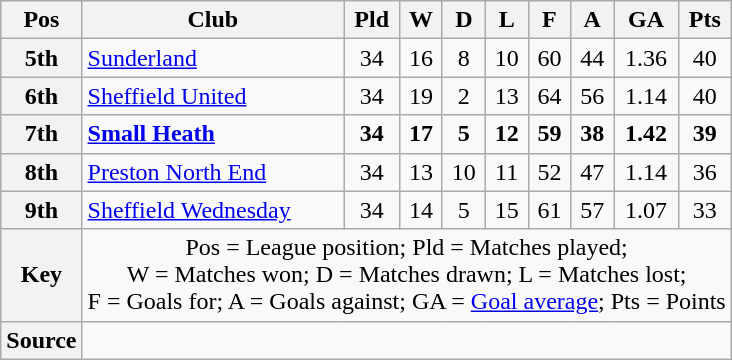<table class="wikitable" style="text-align:center">
<tr>
<th scope="col">Pos</th>
<th scope="col">Club</th>
<th scope="col">Pld</th>
<th scope="col">W</th>
<th scope="col">D</th>
<th scope="col">L</th>
<th scope="col">F</th>
<th scope="col">A</th>
<th scope="col">GA</th>
<th scope="col">Pts</th>
</tr>
<tr>
<th scope="row">5th</th>
<td align="left"><a href='#'>Sunderland</a></td>
<td>34</td>
<td>16</td>
<td>8</td>
<td>10</td>
<td>60</td>
<td>44</td>
<td>1.36</td>
<td>40</td>
</tr>
<tr>
<th scope="row">6th</th>
<td align="left"><a href='#'>Sheffield United</a></td>
<td>34</td>
<td>19</td>
<td>2</td>
<td>13</td>
<td>64</td>
<td>56</td>
<td>1.14</td>
<td>40</td>
</tr>
<tr style="font-Weight:bold">
<th scope="row">7th</th>
<td align="left"><a href='#'>Small Heath</a></td>
<td>34</td>
<td>17</td>
<td>5</td>
<td>12</td>
<td>59</td>
<td>38</td>
<td>1.42</td>
<td>39</td>
</tr>
<tr>
<th scope="row">8th</th>
<td align="left"><a href='#'>Preston North End</a></td>
<td>34</td>
<td>13</td>
<td>10</td>
<td>11</td>
<td>52</td>
<td>47</td>
<td>1.14</td>
<td>36</td>
</tr>
<tr>
<th scope="row">9th</th>
<td align="left"><a href='#'>Sheffield Wednesday</a></td>
<td>34</td>
<td>14</td>
<td>5</td>
<td>15</td>
<td>61</td>
<td>57</td>
<td>1.07</td>
<td>33</td>
</tr>
<tr>
<th scope="row">Key</th>
<td colspan="9">Pos = League position; Pld = Matches played;<br>W = Matches won; D = Matches drawn; L = Matches lost;<br>F = Goals for; A = Goals against; GA = <a href='#'>Goal average</a>; Pts = Points</td>
</tr>
<tr>
<th scope="row">Source</th>
<td colspan="9"></td>
</tr>
</table>
